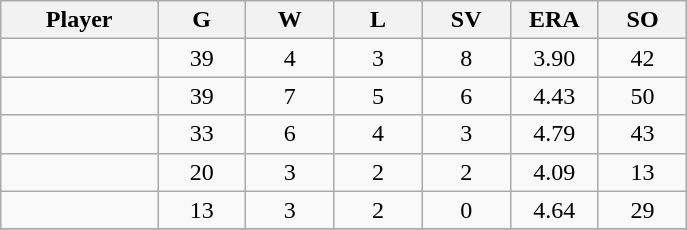<table class="wikitable sortable">
<tr>
<th bgcolor="#DDDDFF" width="16%">Player</th>
<th bgcolor="#DDDDFF" width="9%">G</th>
<th bgcolor="#DDDDFF" width="9%">W</th>
<th bgcolor="#DDDDFF" width="9%">L</th>
<th bgcolor="#DDDDFF" width="9%">SV</th>
<th bgcolor="#DDDDFF" width="9%">ERA</th>
<th bgcolor="#DDDDFF" width="9%">SO</th>
</tr>
<tr align="center">
<td></td>
<td>39</td>
<td>4</td>
<td>3</td>
<td>8</td>
<td>3.90</td>
<td>42</td>
</tr>
<tr align="center">
<td></td>
<td>39</td>
<td>7</td>
<td>5</td>
<td>6</td>
<td>4.43</td>
<td>50</td>
</tr>
<tr align=center>
<td></td>
<td>33</td>
<td>6</td>
<td>4</td>
<td>3</td>
<td>4.79</td>
<td>43</td>
</tr>
<tr align="center">
<td></td>
<td>20</td>
<td>3</td>
<td>2</td>
<td>2</td>
<td>4.09</td>
<td>13</td>
</tr>
<tr align=center>
<td></td>
<td>13</td>
<td>3</td>
<td>2</td>
<td>0</td>
<td>4.64</td>
<td>29</td>
</tr>
<tr align="center">
</tr>
</table>
